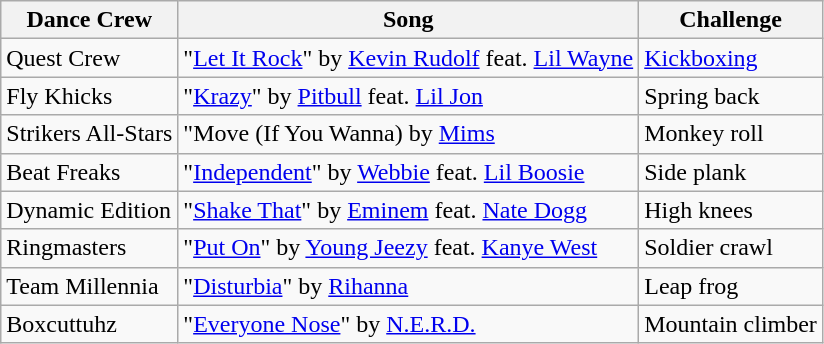<table class="wikitable">
<tr>
<th>Dance Crew</th>
<th>Song</th>
<th>Challenge</th>
</tr>
<tr>
<td>Quest Crew</td>
<td>"<a href='#'>Let It Rock</a>" by <a href='#'>Kevin Rudolf</a> feat. <a href='#'>Lil Wayne</a></td>
<td><a href='#'>Kickboxing</a></td>
</tr>
<tr>
<td>Fly Khicks</td>
<td>"<a href='#'>Krazy</a>" by <a href='#'>Pitbull</a> feat. <a href='#'>Lil Jon</a></td>
<td>Spring back</td>
</tr>
<tr>
<td>Strikers All-Stars</td>
<td>"Move (If You Wanna) by <a href='#'>Mims</a></td>
<td>Monkey roll</td>
</tr>
<tr>
<td>Beat Freaks</td>
<td>"<a href='#'>Independent</a>" by <a href='#'>Webbie</a> feat. <a href='#'>Lil Boosie</a></td>
<td>Side plank</td>
</tr>
<tr>
<td>Dynamic Edition</td>
<td>"<a href='#'>Shake That</a>" by <a href='#'>Eminem</a> feat. <a href='#'>Nate Dogg</a></td>
<td>High knees</td>
</tr>
<tr>
<td>Ringmasters</td>
<td>"<a href='#'>Put On</a>" by <a href='#'>Young Jeezy</a> feat. <a href='#'>Kanye West</a></td>
<td>Soldier crawl</td>
</tr>
<tr>
<td>Team Millennia</td>
<td>"<a href='#'>Disturbia</a>" by <a href='#'>Rihanna</a></td>
<td>Leap frog</td>
</tr>
<tr>
<td>Boxcuttuhz</td>
<td>"<a href='#'>Everyone Nose</a>" by <a href='#'>N.E.R.D.</a></td>
<td>Mountain climber</td>
</tr>
</table>
